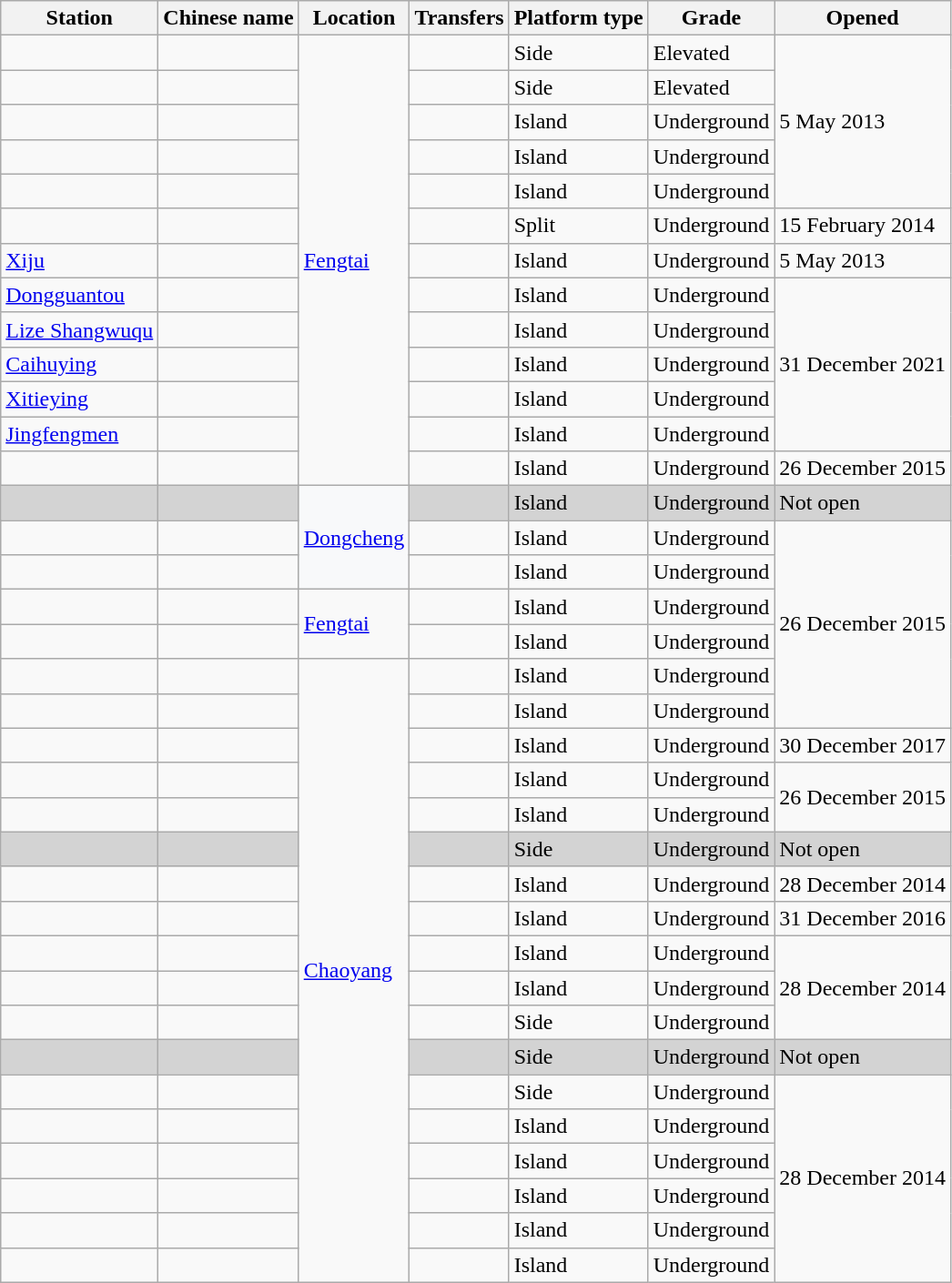<table class=wikitable>
<tr>
<th>Station</th>
<th>Chinese name</th>
<th>Location</th>
<th>Transfers</th>
<th>Platform type</th>
<th>Grade</th>
<th>Opened</th>
</tr>
<tr>
<td></td>
<td><span></span></td>
<td rowspan="13"><a href='#'>Fengtai</a></td>
<td></td>
<td>Side</td>
<td>Elevated</td>
<td rowspan="5">5 May 2013</td>
</tr>
<tr>
<td></td>
<td><span></span></td>
<td></td>
<td>Side</td>
<td>Elevated</td>
</tr>
<tr>
<td></td>
<td><span></span></td>
<td></td>
<td>Island</td>
<td>Underground</td>
</tr>
<tr>
<td></td>
<td><span></span></td>
<td></td>
<td>Island</td>
<td>Underground</td>
</tr>
<tr>
<td></td>
<td><span></span></td>
<td></td>
<td>Island</td>
<td>Underground</td>
</tr>
<tr>
<td></td>
<td><span></span></td>
<td></td>
<td>Split</td>
<td>Underground</td>
<td>15 February 2014</td>
</tr>
<tr>
<td><a href='#'>Xiju</a></td>
<td><span></span></td>
<td></td>
<td>Island</td>
<td>Underground</td>
<td>5 May 2013</td>
</tr>
<tr>
<td><a href='#'>Dongguantou</a></td>
<td><span></span></td>
<td></td>
<td>Island</td>
<td>Underground</td>
<td rowspan=5>31 December 2021</td>
</tr>
<tr>
<td><a href='#'>Lize Shangwuqu</a></td>
<td><span></span></td>
<td></td>
<td>Island</td>
<td>Underground</td>
</tr>
<tr>
<td><a href='#'>Caihuying</a></td>
<td><span></span></td>
<td></td>
<td>Island</td>
<td>Underground</td>
</tr>
<tr>
<td><a href='#'>Xitieying</a></td>
<td><span></span></td>
<td></td>
<td>Island</td>
<td>Underground</td>
</tr>
<tr>
<td><a href='#'>Jingfengmen</a></td>
<td><span></span></td>
<td></td>
<td>Island</td>
<td>Underground</td>
</tr>
<tr>
<td></td>
<td><span></span></td>
<td><br></td>
<td>Island</td>
<td>Underground</td>
<td>26 December 2015</td>
</tr>
<tr bgcolor=lightgray>
<td><em></em></td>
<td><span></span></td>
<td bgcolor=#F8F9FA rowspan=3><a href='#'>Dongcheng</a></td>
<td></td>
<td>Island</td>
<td>Underground</td>
<td>Not open</td>
</tr>
<tr>
<td></td>
<td><span></span></td>
<td></td>
<td>Island</td>
<td>Underground</td>
<td rowspan=6>26 December 2015</td>
</tr>
<tr>
<td></td>
<td><span></span></td>
<td></td>
<td>Island</td>
<td>Underground</td>
</tr>
<tr>
<td></td>
<td><span></span></td>
<td rowspan=2><a href='#'>Fengtai</a></td>
<td></td>
<td>Island</td>
<td>Underground</td>
</tr>
<tr>
<td></td>
<td><span></span></td>
<td></td>
<td>Island</td>
<td>Underground</td>
</tr>
<tr>
<td></td>
<td><span></span></td>
<td rowspan=18><a href='#'>Chaoyang</a></td>
<td> </td>
<td>Island</td>
<td>Underground</td>
</tr>
<tr>
<td></td>
<td><span></span></td>
<td></td>
<td>Island</td>
<td>Underground</td>
</tr>
<tr>
<td></td>
<td><span></span></td>
<td></td>
<td>Island</td>
<td>Underground</td>
<td>30 December 2017</td>
</tr>
<tr>
<td></td>
<td><span></span></td>
<td></td>
<td>Island</td>
<td>Underground</td>
<td rowspan=2>26 December 2015</td>
</tr>
<tr>
<td></td>
<td><span></span></td>
<td></td>
<td>Island</td>
<td>Underground</td>
</tr>
<tr bgcolor=lightgrey>
<td><em></em></td>
<td><span></span></td>
<td></td>
<td>Side</td>
<td>Underground</td>
<td>Not open</td>
</tr>
<tr>
<td></td>
<td><span></span></td>
<td></td>
<td>Island</td>
<td>Underground</td>
<td>28 December 2014</td>
</tr>
<tr>
<td></td>
<td><span></span></td>
<td></td>
<td>Island</td>
<td>Underground</td>
<td>31 December 2016</td>
</tr>
<tr>
<td></td>
<td><span></span></td>
<td></td>
<td>Island</td>
<td>Underground</td>
<td rowspan=3>28 December 2014</td>
</tr>
<tr>
<td></td>
<td><span></span></td>
<td></td>
<td>Island</td>
<td>Underground</td>
</tr>
<tr>
<td></td>
<td><span></span></td>
<td></td>
<td>Side</td>
<td>Underground</td>
</tr>
<tr bgcolor=lightgrey>
<td><em></em></td>
<td><span></span></td>
<td></td>
<td>Side</td>
<td>Underground</td>
<td>Not open</td>
</tr>
<tr>
<td></td>
<td><span></span></td>
<td></td>
<td>Side</td>
<td>Underground</td>
<td rowspan=6>28 December 2014</td>
</tr>
<tr>
<td></td>
<td><span></span></td>
<td></td>
<td>Island</td>
<td>Underground</td>
</tr>
<tr>
<td></td>
<td><span></span></td>
<td></td>
<td>Island</td>
<td>Underground</td>
</tr>
<tr>
<td></td>
<td><span></span></td>
<td></td>
<td>Island</td>
<td>Underground</td>
</tr>
<tr>
<td></td>
<td><span></span></td>
<td></td>
<td>Island</td>
<td>Underground</td>
</tr>
<tr>
<td></td>
<td><span></span></td>
<td></td>
<td>Island</td>
<td>Underground</td>
</tr>
</table>
